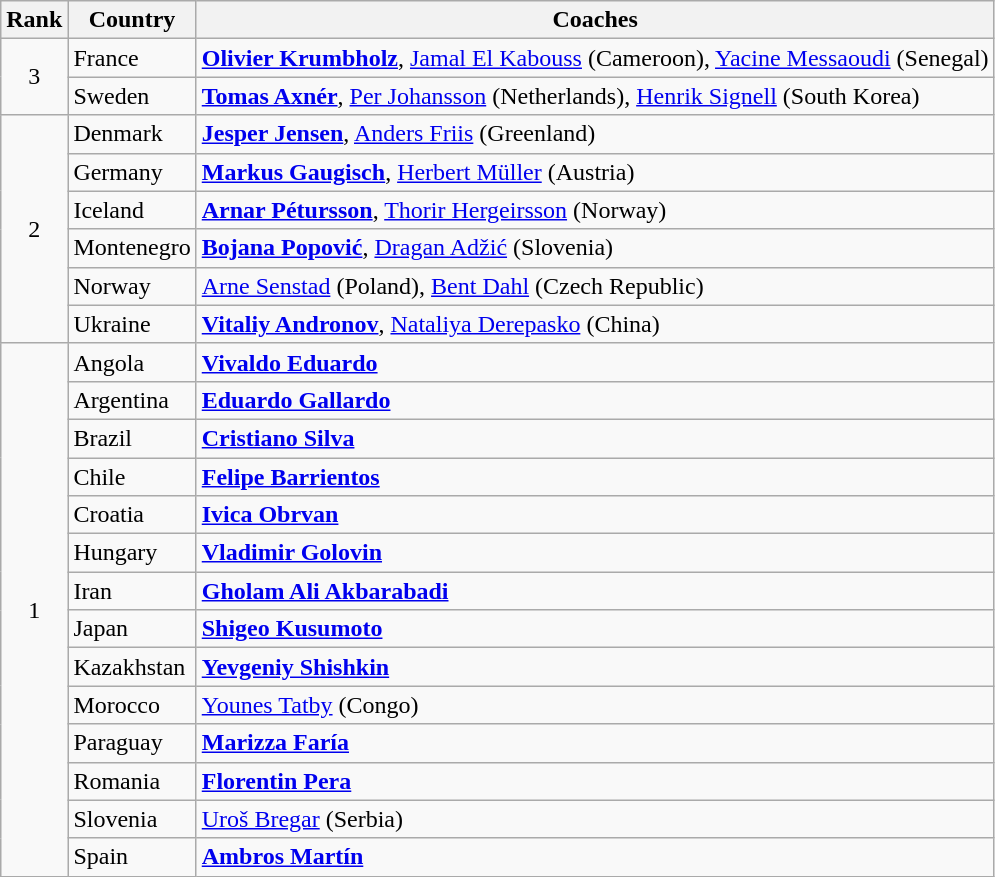<table class="wikitable">
<tr>
<th>Rank</th>
<th>Country</th>
<th>Coaches</th>
</tr>
<tr>
<td rowspan="2" align="center">3</td>
<td> France</td>
<td><strong><a href='#'>Olivier Krumbholz</a></strong>, <a href='#'>Jamal El Kabouss</a> (Cameroon), <a href='#'>Yacine Messaoudi</a> (Senegal)</td>
</tr>
<tr>
<td> Sweden</td>
<td><strong><a href='#'>Tomas Axnér</a></strong>, <a href='#'>Per Johansson</a> (Netherlands), <a href='#'>Henrik Signell</a> (South Korea)</td>
</tr>
<tr>
<td rowspan="6" align="center">2</td>
<td> Denmark</td>
<td><strong><a href='#'>Jesper Jensen</a></strong>, <a href='#'>Anders Friis</a> (Greenland)</td>
</tr>
<tr>
<td> Germany</td>
<td><strong><a href='#'>Markus Gaugisch</a></strong>, <a href='#'>Herbert Müller</a> (Austria)</td>
</tr>
<tr>
<td> Iceland</td>
<td><strong><a href='#'>Arnar Pétursson</a></strong>, <a href='#'>Thorir Hergeirsson</a> (Norway)</td>
</tr>
<tr>
<td> Montenegro</td>
<td><strong><a href='#'>Bojana Popović</a></strong>, <a href='#'>Dragan Adžić</a> (Slovenia)</td>
</tr>
<tr>
<td> Norway</td>
<td><a href='#'>Arne Senstad</a> (Poland), <a href='#'>Bent Dahl</a> (Czech Republic)</td>
</tr>
<tr>
<td> Ukraine</td>
<td><strong><a href='#'>Vitaliy Andronov</a></strong>, <a href='#'>Nataliya Derepasko</a> (China)</td>
</tr>
<tr>
<td rowspan="14" align="center">1</td>
<td> Angola</td>
<td><strong><a href='#'>Vivaldo Eduardo</a></strong></td>
</tr>
<tr>
<td> Argentina</td>
<td><strong><a href='#'>Eduardo Gallardo</a></strong></td>
</tr>
<tr>
<td> Brazil</td>
<td><strong><a href='#'>Cristiano Silva</a></strong></td>
</tr>
<tr>
<td> Chile</td>
<td><strong><a href='#'>Felipe Barrientos</a></strong></td>
</tr>
<tr>
<td> Croatia</td>
<td><strong><a href='#'>Ivica Obrvan</a></strong></td>
</tr>
<tr>
<td> Hungary</td>
<td><strong><a href='#'>Vladimir Golovin</a></strong></td>
</tr>
<tr>
<td> Iran</td>
<td><strong><a href='#'>Gholam Ali Akbarabadi</a></strong></td>
</tr>
<tr>
<td> Japan</td>
<td><strong><a href='#'>Shigeo Kusumoto</a></strong></td>
</tr>
<tr>
<td> Kazakhstan</td>
<td><strong><a href='#'>Yevgeniy Shishkin</a></strong></td>
</tr>
<tr>
<td> Morocco</td>
<td><a href='#'>Younes Tatby</a> (Congo)</td>
</tr>
<tr>
<td> Paraguay</td>
<td><strong><a href='#'>Marizza Faría</a></strong></td>
</tr>
<tr>
<td> Romania</td>
<td><strong><a href='#'>Florentin Pera</a></strong></td>
</tr>
<tr>
<td> Slovenia</td>
<td><a href='#'>Uroš Bregar</a> (Serbia)</td>
</tr>
<tr>
<td> Spain</td>
<td><strong><a href='#'>Ambros Martín</a></strong></td>
</tr>
</table>
